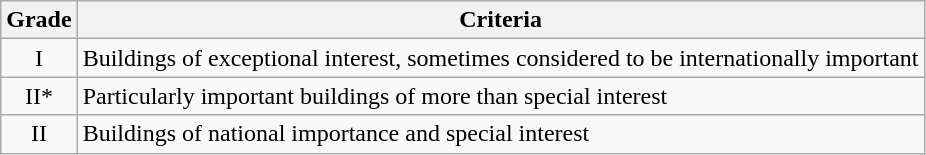<table class="wikitable">
<tr>
<th>Grade</th>
<th>Criteria</th>
</tr>
<tr>
<td align="center" >I</td>
<td>Buildings of exceptional interest, sometimes considered to be internationally important</td>
</tr>
<tr>
<td align="center" >II*</td>
<td>Particularly important buildings of more than special interest</td>
</tr>
<tr>
<td align="center" >II</td>
<td>Buildings of national importance and special interest</td>
</tr>
</table>
